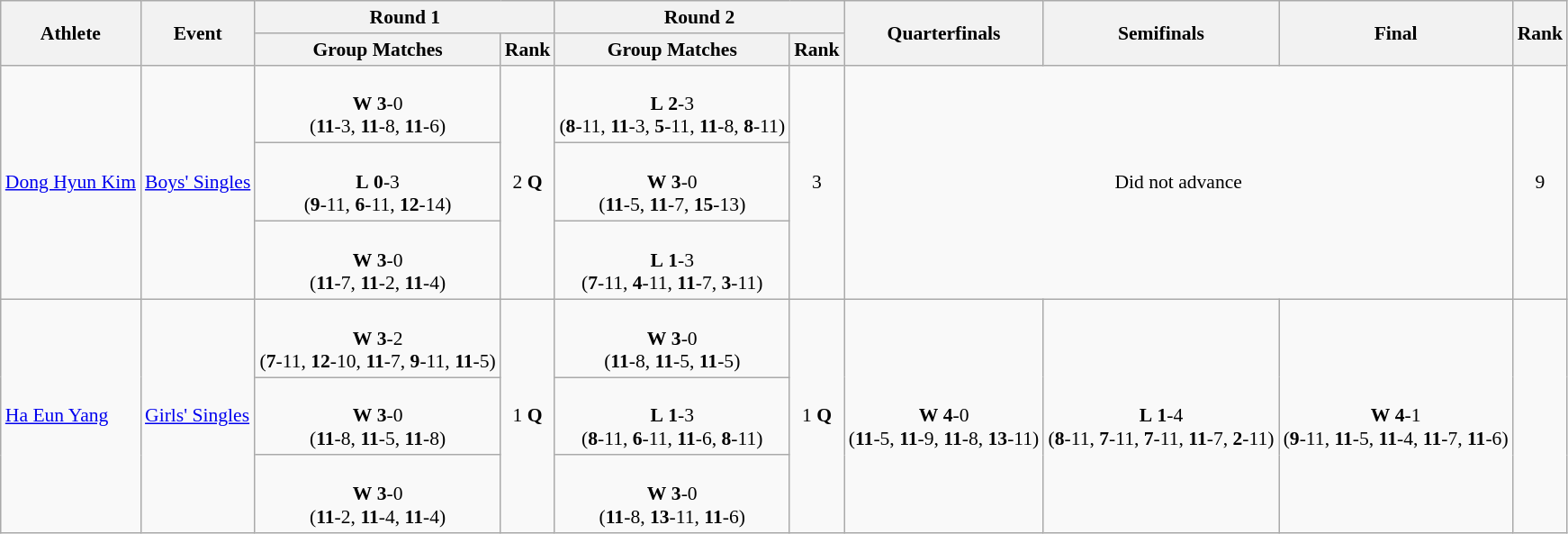<table class="wikitable" border="1" style="font-size:90%">
<tr>
<th rowspan=2>Athlete</th>
<th rowspan=2>Event</th>
<th colspan=2>Round 1</th>
<th colspan=2>Round 2</th>
<th rowspan=2>Quarterfinals</th>
<th rowspan=2>Semifinals</th>
<th rowspan=2>Final</th>
<th rowspan=2>Rank</th>
</tr>
<tr>
<th>Group Matches</th>
<th>Rank</th>
<th>Group Matches</th>
<th>Rank</th>
</tr>
<tr>
<td rowspan=3><a href='#'>Dong Hyun Kim</a></td>
<td rowspan=3><a href='#'>Boys' Singles</a></td>
<td align=center> <br> <strong>W</strong> <strong>3</strong>-0 <br> (<strong>11</strong>-3, <strong>11</strong>-8, <strong>11</strong>-6)</td>
<td rowspan=3 align=center>2 <strong>Q</strong></td>
<td align=center> <br> <strong>L</strong> <strong>2</strong>-3 <br> (<strong>8</strong>-11, <strong>11</strong>-3, <strong>5</strong>-11, <strong>11</strong>-8, <strong>8</strong>-11)</td>
<td rowspan=3 align=center>3</td>
<td rowspan=3 colspan=3 align=center>Did not advance</td>
<td rowspan=3 align=center>9</td>
</tr>
<tr>
<td align=center> <br> <strong>L</strong> <strong>0</strong>-3 <br> (<strong>9</strong>-11, <strong>6</strong>-11, <strong>12</strong>-14)</td>
<td align=center> <br> <strong>W</strong> <strong>3</strong>-0 <br> (<strong>11</strong>-5, <strong>11</strong>-7, <strong>15</strong>-13)</td>
</tr>
<tr>
<td align=center> <br> <strong>W</strong> <strong>3</strong>-0 <br> (<strong>11</strong>-7, <strong>11</strong>-2, <strong>11</strong>-4)</td>
<td align=center> <br> <strong>L</strong> <strong>1</strong>-3 <br> (<strong>7</strong>-11, <strong>4</strong>-11, <strong>11</strong>-7, <strong>3</strong>-11)</td>
</tr>
<tr>
<td rowspan=3><a href='#'>Ha Eun Yang</a></td>
<td rowspan=3><a href='#'>Girls' Singles</a></td>
<td align=center> <br> <strong>W</strong> <strong>3</strong>-2 <br> (<strong>7</strong>-11, <strong>12</strong>-10, <strong>11</strong>-7, <strong>9</strong>-11, <strong>11</strong>-5)</td>
<td rowspan=3 align=center>1 <strong>Q</strong></td>
<td align=center> <br> <strong>W</strong> <strong>3</strong>-0 <br> (<strong>11</strong>-8, <strong>11</strong>-5, <strong>11</strong>-5)</td>
<td rowspan=3 align=center>1 <strong>Q</strong></td>
<td rowspan=3 align=center> <br> <strong>W</strong> <strong>4</strong>-0 <br> (<strong>11</strong>-5, <strong>11</strong>-9, <strong>11</strong>-8, <strong>13</strong>-11)</td>
<td rowspan=3 align=center> <br> <strong>L</strong> <strong>1</strong>-4 <br> (<strong>8</strong>-11, <strong>7</strong>-11, <strong>7</strong>-11, <strong>11</strong>-7, <strong>2</strong>-11)</td>
<td rowspan=3 align=center> <br> <strong>W</strong> <strong>4</strong>-1 <br> (<strong>9</strong>-11, <strong>11</strong>-5, <strong>11</strong>-4, <strong>11</strong>-7, <strong>11</strong>-6)</td>
<td rowspan=3 align=center></td>
</tr>
<tr>
<td align=center> <br> <strong>W</strong> <strong>3</strong>-0 <br> (<strong>11</strong>-8, <strong>11</strong>-5, <strong>11</strong>-8)</td>
<td align=center> <br> <strong>L</strong> <strong>1</strong>-3 <br> (<strong>8</strong>-11, <strong>6</strong>-11, <strong>11</strong>-6, <strong>8</strong>-11)</td>
</tr>
<tr>
<td align=center> <br> <strong>W</strong> <strong>3</strong>-0 <br> (<strong>11</strong>-2, <strong>11</strong>-4, <strong>11</strong>-4)</td>
<td align=center> <br> <strong>W</strong> <strong>3</strong>-0 <br> (<strong>11</strong>-8, <strong>13</strong>-11, <strong>11</strong>-6)</td>
</tr>
</table>
